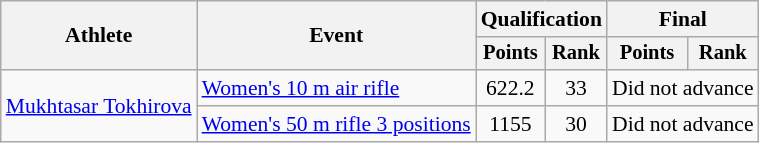<table class="wikitable" style="font-size:90%">
<tr>
<th rowspan="2">Athlete</th>
<th rowspan="2">Event</th>
<th colspan=2>Qualification</th>
<th colspan=2>Final</th>
</tr>
<tr style="font-size:95%">
<th>Points</th>
<th>Rank</th>
<th>Points</th>
<th>Rank</th>
</tr>
<tr align=center>
<td align=left rowspan=2><a href='#'>Mukhtasar Tokhirova</a></td>
<td align=left><a href='#'>Women's 10 m air rifle</a></td>
<td>622.2</td>
<td>33</td>
<td colspan=2>Did not advance</td>
</tr>
<tr align=center>
<td align=left><a href='#'>Women's 50 m rifle 3 positions</a></td>
<td>1155</td>
<td>30</td>
<td colspan=2>Did not advance</td>
</tr>
</table>
